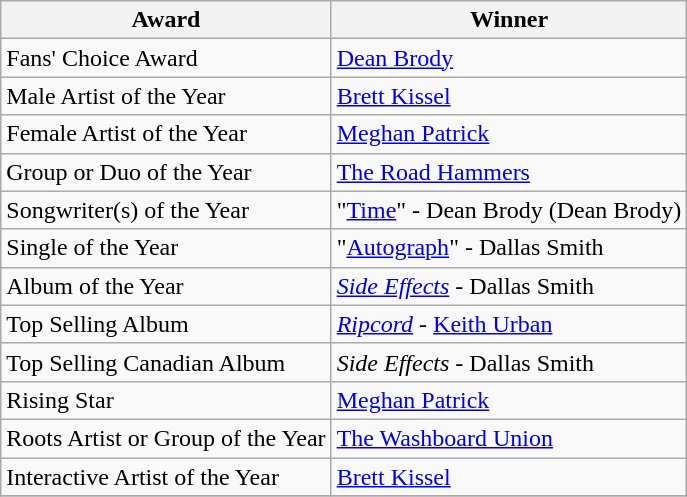<table class="wikitable">
<tr>
<th>Award</th>
<th>Winner</th>
</tr>
<tr>
<td>Fans' Choice Award</td>
<td><a href='#'>Dean Brody</a></td>
</tr>
<tr>
<td>Male Artist of the Year</td>
<td><a href='#'>Brett Kissel</a></td>
</tr>
<tr>
<td>Female Artist of the Year</td>
<td><a href='#'>Meghan Patrick</a></td>
</tr>
<tr>
<td>Group or Duo of the Year</td>
<td><a href='#'>The Road Hammers</a></td>
</tr>
<tr>
<td>Songwriter(s) of the Year</td>
<td>"<a href='#'>Time</a>" - Dean Brody (Dean Brody)</td>
</tr>
<tr>
<td>Single of the Year</td>
<td>"<a href='#'>Autograph</a>" - Dallas Smith</td>
</tr>
<tr>
<td>Album of the Year</td>
<td><em><a href='#'>Side Effects</a></em> - Dallas Smith</td>
</tr>
<tr>
<td>Top Selling Album</td>
<td><em><a href='#'>Ripcord</a></em> - <a href='#'>Keith Urban</a></td>
</tr>
<tr>
<td>Top Selling Canadian Album</td>
<td><em>Side Effects</em> - Dallas Smith</td>
</tr>
<tr>
<td>Rising Star</td>
<td><a href='#'>Meghan Patrick</a></td>
</tr>
<tr>
<td>Roots Artist or Group of the Year</td>
<td><a href='#'>The Washboard Union</a></td>
</tr>
<tr>
<td>Interactive Artist of the Year</td>
<td><a href='#'>Brett Kissel</a></td>
</tr>
<tr>
</tr>
</table>
